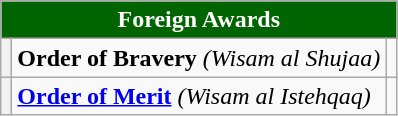<table class="wikitable">
<tr>
<th colspan="3" style="background:#006400; color:#FFFFFF; text-align:center"><strong>Foreign Awards</strong></th>
</tr>
<tr>
<th></th>
<td><strong>Order of Bravery</strong> <em>(Wisam al Shujaa)</em></td>
<td></td>
</tr>
<tr>
<th></th>
<td><strong><a href='#'>Order of Merit</a></strong> <em>(Wisam al Istehqaq)</em></td>
<td></td>
</tr>
</table>
